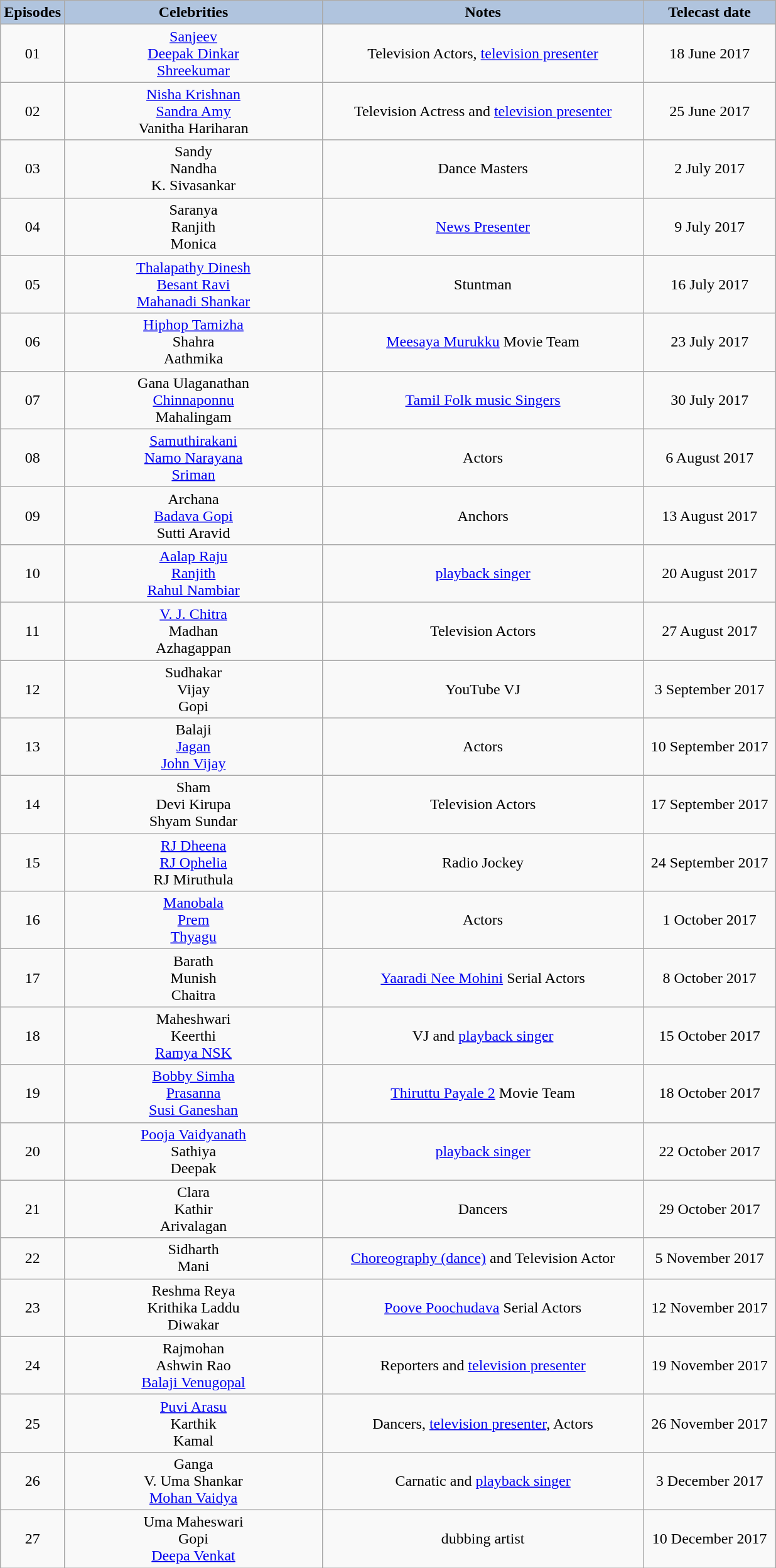<table class="wikitable" style="text-align:center;">
<tr>
<th style="width:20pt; background:LightSteelBlue;">Episodes</th>
<th style="width:200pt; background:LightSteelBlue;">Celebrities</th>
<th style="width:250pt; background:LightSteelBlue;">Notes</th>
<th style="width:100pt; background:LightSteelBlue;">Telecast date</th>
</tr>
<tr>
<td>01</td>
<td><a href='#'>Sanjeev</a> <br> <a href='#'>Deepak Dinkar</a> <br> <a href='#'>Shreekumar</a></td>
<td>Television Actors, <a href='#'>television presenter</a></td>
<td>18 June 2017</td>
</tr>
<tr>
<td>02</td>
<td><a href='#'>Nisha Krishnan</a> <br> <a href='#'>Sandra Amy</a> <br> Vanitha Hariharan</td>
<td>Television Actress and <a href='#'>television presenter</a></td>
<td>25 June 2017</td>
</tr>
<tr>
<td>03</td>
<td>Sandy <br> Nandha <br> K. Sivasankar</td>
<td>Dance Masters</td>
<td>2 July 2017</td>
</tr>
<tr>
<td>04</td>
<td>Saranya <br> Ranjith <br> Monica</td>
<td><a href='#'>News Presenter</a></td>
<td>9 July 2017</td>
</tr>
<tr>
<td>05</td>
<td><a href='#'>Thalapathy Dinesh</a> <br> <a href='#'>Besant Ravi</a> <br> <a href='#'>Mahanadi Shankar</a></td>
<td>Stuntman</td>
<td>16 July 2017</td>
</tr>
<tr>
<td>06</td>
<td><a href='#'>Hiphop Tamizha</a> <br> Shahra <br> Aathmika</td>
<td><a href='#'>Meesaya Murukku</a> Movie Team</td>
<td>23 July 2017</td>
</tr>
<tr>
<td>07</td>
<td>Gana Ulaganathan <br> <a href='#'>Chinnaponnu</a> <br> Mahalingam</td>
<td><a href='#'>Tamil Folk music Singers</a></td>
<td>30 July 2017</td>
</tr>
<tr>
<td>08</td>
<td><a href='#'>Samuthirakani</a> <br> <a href='#'>Namo Narayana</a> <br> <a href='#'>Sriman</a></td>
<td>Actors</td>
<td>6 August 2017</td>
</tr>
<tr>
<td>09</td>
<td>Archana <br> <a href='#'>Badava Gopi</a> <br> Sutti Aravid</td>
<td>Anchors</td>
<td>13 August 2017</td>
</tr>
<tr>
<td>10</td>
<td><a href='#'>Aalap Raju</a> <br> <a href='#'>Ranjith</a> <br> <a href='#'>Rahul Nambiar</a></td>
<td><a href='#'>playback singer</a></td>
<td>20 August 2017</td>
</tr>
<tr>
<td>11</td>
<td><a href='#'>V. J. Chitra</a> <br> Madhan <br> Azhagappan</td>
<td>Television Actors</td>
<td>27 August 2017</td>
</tr>
<tr>
<td>12</td>
<td>Sudhakar <br> Vijay <br> Gopi</td>
<td>YouTube VJ</td>
<td>3 September 2017</td>
</tr>
<tr>
<td>13</td>
<td>Balaji <br> <a href='#'>Jagan</a> <br> <a href='#'>John Vijay</a></td>
<td>Actors</td>
<td>10 September 2017</td>
</tr>
<tr>
<td>14</td>
<td>Sham <br> Devi Kirupa <br> Shyam Sundar</td>
<td>Television Actors</td>
<td>17 September 2017</td>
</tr>
<tr>
<td>15</td>
<td><a href='#'>RJ Dheena</a> <br> <a href='#'>RJ Ophelia</a> <br> RJ Miruthula</td>
<td>Radio Jockey</td>
<td>24 September 2017</td>
</tr>
<tr>
<td>16</td>
<td><a href='#'>Manobala</a> <br> <a href='#'>Prem</a> <br> <a href='#'>Thyagu</a></td>
<td>Actors</td>
<td>1 October 2017</td>
</tr>
<tr>
<td>17</td>
<td>Barath <br> Munish <br> Chaitra</td>
<td><a href='#'>Yaaradi Nee Mohini</a> Serial Actors</td>
<td>8 October 2017</td>
</tr>
<tr>
<td>18</td>
<td>Maheshwari <br> Keerthi <br> <a href='#'>Ramya NSK</a></td>
<td>VJ and <a href='#'>playback singer</a></td>
<td>15 October 2017</td>
</tr>
<tr>
<td>19</td>
<td><a href='#'>Bobby Simha</a> <br> <a href='#'>Prasanna</a> <br> <a href='#'>Susi Ganeshan</a></td>
<td><a href='#'>Thiruttu Payale 2</a> Movie Team</td>
<td>18 October 2017</td>
</tr>
<tr>
<td>20</td>
<td><a href='#'>Pooja Vaidyanath</a> <br> Sathiya <br> Deepak</td>
<td><a href='#'>playback singer</a></td>
<td>22 October 2017</td>
</tr>
<tr>
<td>21</td>
<td>Clara <br> Kathir <br> Arivalagan</td>
<td>Dancers</td>
<td>29 October 2017</td>
</tr>
<tr>
<td>22</td>
<td>Sidharth <br> Mani <br></td>
<td><a href='#'>Choreography (dance)</a> and Television Actor</td>
<td>5 November 2017</td>
</tr>
<tr>
<td>23</td>
<td>Reshma Reya <br> Krithika Laddu  <br> Diwakar</td>
<td><a href='#'>Poove Poochudava</a> Serial Actors</td>
<td>12 November 2017</td>
</tr>
<tr>
<td>24</td>
<td>Rajmohan <br> Ashwin Rao <br> <a href='#'>Balaji Venugopal</a></td>
<td>Reporters and <a href='#'>television presenter</a></td>
<td>19 November 2017</td>
</tr>
<tr>
<td>25</td>
<td><a href='#'>Puvi Arasu</a> <br> Karthik <br> Kamal</td>
<td>Dancers, <a href='#'>television presenter</a>, Actors</td>
<td>26 November 2017</td>
</tr>
<tr>
<td>26</td>
<td>Ganga <br> V. Uma Shankar <br> <a href='#'>Mohan Vaidya</a></td>
<td>Carnatic and <a href='#'>playback singer</a></td>
<td>3 December 2017</td>
</tr>
<tr>
<td>27</td>
<td>Uma Maheswari <br> Gopi <br> <a href='#'>Deepa Venkat</a></td>
<td>dubbing artist</td>
<td>10 December 2017</td>
</tr>
</table>
